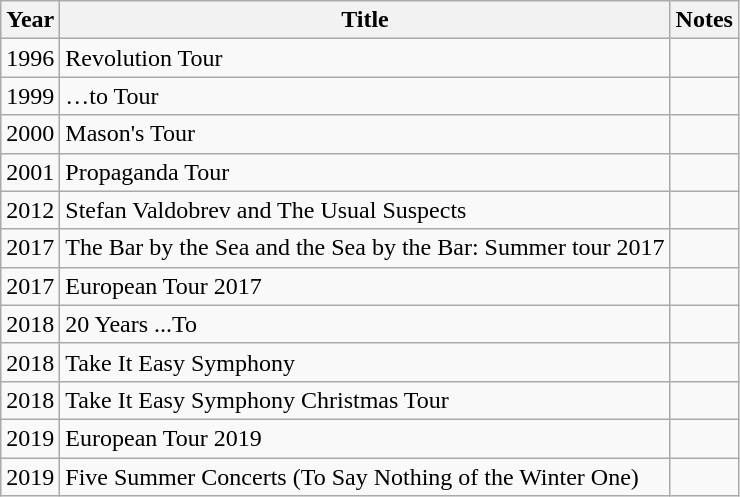<table class="wikitable sortable">
<tr>
<th>Year</th>
<th>Title</th>
<th>Notes</th>
</tr>
<tr>
<td>1996</td>
<td>Revolution Tour</td>
<td></td>
</tr>
<tr>
<td>1999</td>
<td>…to Tour</td>
<td></td>
</tr>
<tr>
<td>2000</td>
<td>Mason's Tour</td>
<td></td>
</tr>
<tr>
<td>2001</td>
<td>Propaganda Tour</td>
<td></td>
</tr>
<tr>
<td>2012</td>
<td>Stefan Valdobrev and The Usual Suspects</td>
<td></td>
</tr>
<tr>
<td>2017</td>
<td>The Bar by the Sea and the Sea by the Bar: Summer tour 2017</td>
<td></td>
</tr>
<tr>
<td>2017</td>
<td>European Tour 2017</td>
<td></td>
</tr>
<tr>
<td>2018</td>
<td>20 Years ...To</td>
<td></td>
</tr>
<tr>
<td>2018</td>
<td>Take It Easy Symphony</td>
<td></td>
</tr>
<tr>
<td>2018</td>
<td>Take It Easy Symphony Christmas Tour</td>
<td></td>
</tr>
<tr>
<td>2019</td>
<td>European Tour 2019</td>
<td></td>
</tr>
<tr>
<td>2019</td>
<td>Five Summer Concerts (To Say Nothing of the Winter One)</td>
<td></td>
</tr>
</table>
